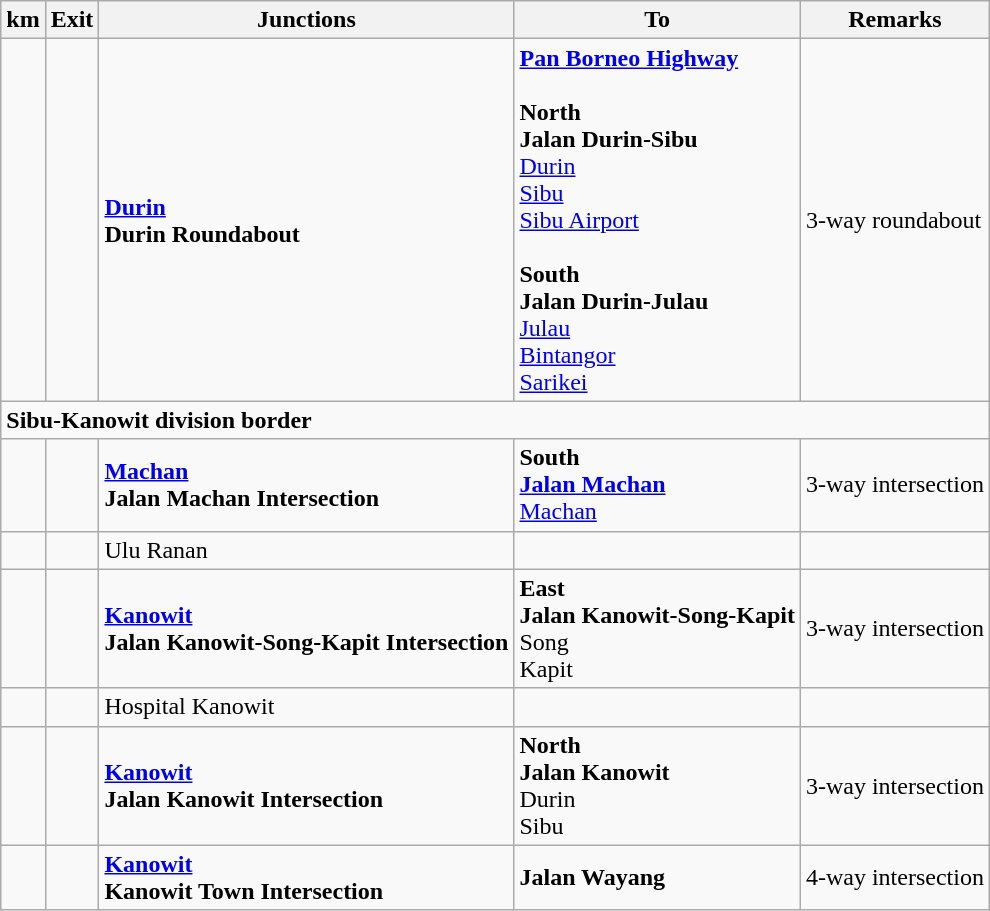<table class="wikitable">
<tr>
<th>km</th>
<th>Exit</th>
<th>Junctions</th>
<th>To</th>
<th>Remarks</th>
</tr>
<tr>
<td></td>
<td></td>
<td><strong><a href='#'>Durin</a></strong><br><strong>Durin Roundabout</strong></td>
<td>  <strong><a href='#'>Pan Borneo Highway</a></strong><br><br><strong>North</strong><br>  <strong>Jalan Durin-Sibu</strong><br><a href='#'>Durin</a><br><a href='#'>Sibu</a><br><a href='#'>Sibu Airport</a> <br><br><strong>South</strong><br>  <strong>Jalan Durin-Julau</strong><br><a href='#'>Julau</a><br><a href='#'>Bintangor</a><br><a href='#'>Sarikei</a></td>
<td>3-way roundabout</td>
</tr>
<tr>
<td style="width:600px" colspan="6" style="text-align:center; background:blue;"><strong><span>Sibu-Kanowit division border</span></strong></td>
</tr>
<tr>
<td></td>
<td></td>
<td><strong><a href='#'>Machan</a></strong><br><strong>Jalan Machan Intersection</strong></td>
<td><strong>South</strong><br> <strong><a href='#'>Jalan Machan</a></strong><br><a href='#'>Machan</a></td>
<td>3-way intersection</td>
</tr>
<tr>
<td></td>
<td></td>
<td>Ulu Ranan</td>
<td></td>
<td></td>
</tr>
<tr>
<td></td>
<td></td>
<td><strong><a href='#'>Kanowit</a></strong><br><strong>Jalan Kanowit-Song-Kapit Intersection</strong></td>
<td><strong>East</strong><br> <strong>Jalan Kanowit-Song-Kapit</strong><br> Song<br> Kapit</td>
<td>3-way intersection</td>
</tr>
<tr>
<td></td>
<td></td>
<td>Hospital Kanowit </td>
<td></td>
<td></td>
</tr>
<tr>
<td></td>
<td></td>
<td><strong><a href='#'>Kanowit</a></strong><br><strong>Jalan Kanowit Intersection</strong></td>
<td><strong>North</strong><br><strong>Jalan Kanowit</strong><br>Durin<br>Sibu</td>
<td>3-way intersection</td>
</tr>
<tr>
<td></td>
<td></td>
<td><strong><a href='#'>Kanowit</a></strong><br><strong>Kanowit Town Intersection</strong></td>
<td><strong>Jalan Wayang</strong></td>
<td>4-way intersection</td>
</tr>
</table>
